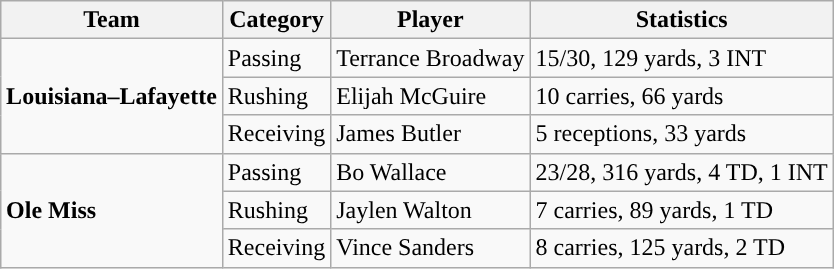<table class="wikitable" style="float: right;">
<tr>
<th>Team</th>
<th>Category</th>
<th>Player</th>
<th>Statistics</th>
</tr>
<tr>
<td rowspan=3><strong>Louisiana–Lafayette</strong></td>
<td>Passing</td>
<td>Terrance Broadway</td>
<td>15/30, 129 yards, 3 INT</td>
</tr>
<tr>
<td>Rushing</td>
<td>Elijah McGuire</td>
<td>10 carries, 66 yards</td>
</tr>
<tr>
<td>Receiving</td>
<td>James Butler</td>
<td>5 receptions, 33 yards</td>
</tr>
<tr>
<td rowspan=3><strong>Ole Miss</strong></td>
<td>Passing</td>
<td>Bo Wallace</td>
<td>23/28, 316 yards, 4 TD, 1 INT</td>
</tr>
<tr>
<td>Rushing</td>
<td>Jaylen Walton</td>
<td>7 carries, 89 yards, 1 TD</td>
</tr>
<tr>
<td>Receiving</td>
<td>Vince Sanders</td>
<td>8 carries, 125 yards, 2 TD</td>
</tr>
</table>
